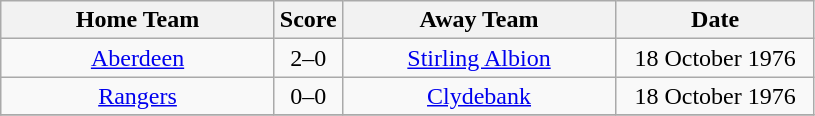<table class="wikitable" style="text-align:center;">
<tr>
<th width=175>Home Team</th>
<th width=20>Score</th>
<th width=175>Away Team</th>
<th width= 125>Date</th>
</tr>
<tr>
<td><a href='#'>Aberdeen</a></td>
<td>2–0</td>
<td><a href='#'>Stirling Albion</a></td>
<td>18 October 1976</td>
</tr>
<tr>
<td><a href='#'>Rangers</a></td>
<td>0–0</td>
<td><a href='#'>Clydebank</a></td>
<td>18 October 1976</td>
</tr>
<tr>
</tr>
</table>
